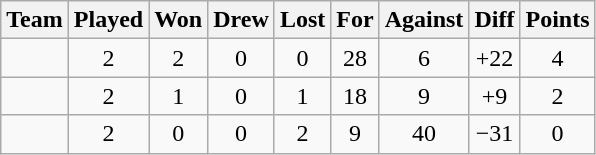<table class="wikitable" style="text-align:center">
<tr>
<th>Team</th>
<th>Played</th>
<th>Won</th>
<th>Drew</th>
<th>Lost</th>
<th>For</th>
<th>Against</th>
<th>Diff</th>
<th>Points</th>
</tr>
<tr>
<td align=left></td>
<td>2</td>
<td>2</td>
<td>0</td>
<td>0</td>
<td>28</td>
<td>6</td>
<td>+22</td>
<td>4</td>
</tr>
<tr>
<td align=left></td>
<td>2</td>
<td>1</td>
<td>0</td>
<td>1</td>
<td>18</td>
<td>9</td>
<td>+9</td>
<td>2</td>
</tr>
<tr>
<td align=left></td>
<td>2</td>
<td>0</td>
<td>0</td>
<td>2</td>
<td>9</td>
<td>40</td>
<td>−31</td>
<td>0</td>
</tr>
</table>
